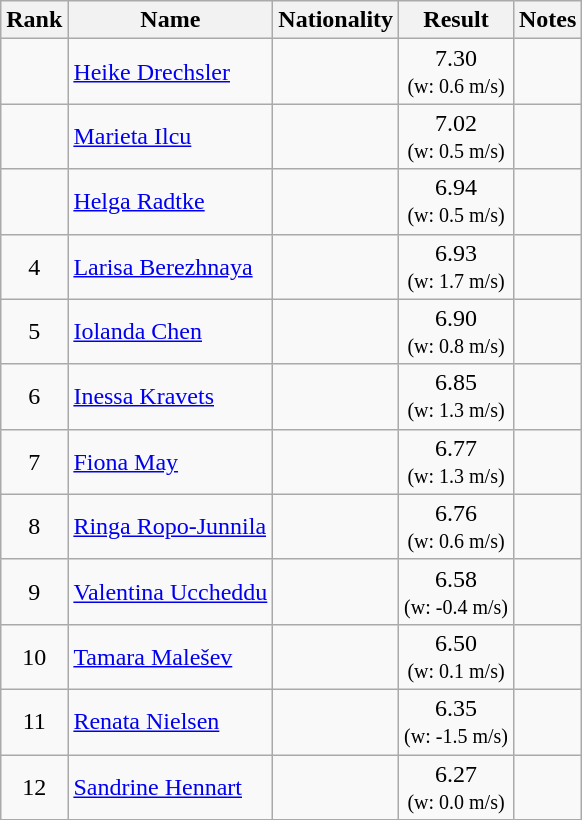<table class="wikitable sortable" style="text-align:center">
<tr>
<th>Rank</th>
<th>Name</th>
<th>Nationality</th>
<th>Result</th>
<th>Notes</th>
</tr>
<tr>
<td></td>
<td align=left><a href='#'>Heike Drechsler</a></td>
<td align=left></td>
<td>7.30<br><small>(w: 0.6 m/s)</small></td>
<td></td>
</tr>
<tr>
<td></td>
<td align=left><a href='#'>Marieta Ilcu</a></td>
<td align=left></td>
<td>7.02<br><small>(w: 0.5 m/s)</small></td>
<td></td>
</tr>
<tr>
<td></td>
<td align=left><a href='#'>Helga Radtke</a></td>
<td align=left></td>
<td>6.94<br><small>(w: 0.5 m/s)</small></td>
<td></td>
</tr>
<tr>
<td>4</td>
<td align=left><a href='#'>Larisa Berezhnaya</a></td>
<td align=left></td>
<td>6.93<br><small>(w: 1.7 m/s)</small></td>
<td></td>
</tr>
<tr>
<td>5</td>
<td align=left><a href='#'>Iolanda Chen</a></td>
<td align=left></td>
<td>6.90<br><small>(w: 0.8 m/s)</small></td>
<td></td>
</tr>
<tr>
<td>6</td>
<td align=left><a href='#'>Inessa Kravets</a></td>
<td align=left></td>
<td>6.85<br><small>(w: 1.3 m/s)</small></td>
<td></td>
</tr>
<tr>
<td>7</td>
<td align=left><a href='#'>Fiona May</a></td>
<td align=left></td>
<td>6.77<br><small>(w: 1.3 m/s)</small></td>
<td></td>
</tr>
<tr>
<td>8</td>
<td align=left><a href='#'>Ringa Ropo-Junnila</a></td>
<td align=left></td>
<td>6.76<br><small>(w: 0.6 m/s)</small></td>
<td></td>
</tr>
<tr>
<td>9</td>
<td align=left><a href='#'>Valentina Uccheddu</a></td>
<td align=left></td>
<td>6.58<br><small>(w: -0.4 m/s)</small></td>
<td></td>
</tr>
<tr>
<td>10</td>
<td align=left><a href='#'>Tamara Malešev</a></td>
<td align=left></td>
<td>6.50<br><small>(w: 0.1 m/s)</small></td>
<td></td>
</tr>
<tr>
<td>11</td>
<td align=left><a href='#'>Renata Nielsen</a></td>
<td align=left></td>
<td>6.35<br><small>(w: -1.5 m/s)</small></td>
<td></td>
</tr>
<tr>
<td>12</td>
<td align=left><a href='#'>Sandrine Hennart</a></td>
<td align=left></td>
<td>6.27<br><small>(w: 0.0 m/s)</small></td>
<td></td>
</tr>
</table>
